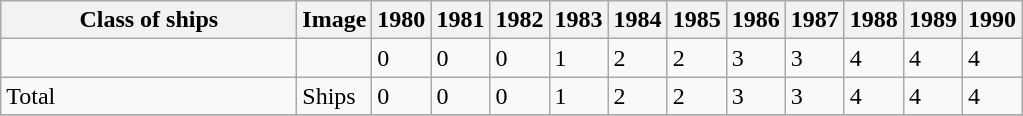<table class="wikitable sortable collapsible collapsed">
<tr>
<th style="width:29%;">Class of ships</th>
<th>Image</th>
<th>1980</th>
<th>1981</th>
<th>1982</th>
<th>1983</th>
<th>1984</th>
<th>1985</th>
<th>1986</th>
<th>1987</th>
<th>1988</th>
<th>1989</th>
<th>1990</th>
</tr>
<tr valign="top">
<td></td>
<td></td>
<td>0</td>
<td>0</td>
<td>0</td>
<td>1</td>
<td>2</td>
<td>2</td>
<td>3</td>
<td>3</td>
<td>4</td>
<td>4</td>
<td>4</td>
</tr>
<tr valign="top">
<td>Total</td>
<td>Ships</td>
<td>0</td>
<td>0</td>
<td>0</td>
<td>1</td>
<td>2</td>
<td>2</td>
<td>3</td>
<td>3</td>
<td>4</td>
<td>4</td>
<td>4</td>
</tr>
<tr>
</tr>
</table>
